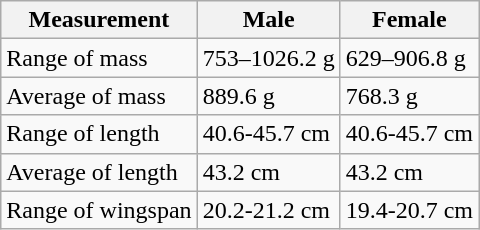<table class="wikitable">
<tr>
<th>Measurement</th>
<th>Male</th>
<th>Female</th>
</tr>
<tr>
<td>Range of mass</td>
<td>753–1026.2 g</td>
<td>629–906.8 g</td>
</tr>
<tr>
<td>Average of mass</td>
<td>889.6 g</td>
<td>768.3 g</td>
</tr>
<tr>
<td>Range of length</td>
<td>40.6-45.7 cm</td>
<td>40.6-45.7 cm</td>
</tr>
<tr>
<td>Average of length</td>
<td>43.2 cm</td>
<td>43.2 cm</td>
</tr>
<tr>
<td>Range of wingspan</td>
<td>20.2-21.2 cm</td>
<td>19.4-20.7 cm</td>
</tr>
</table>
